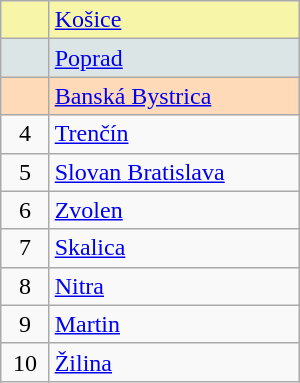<table class="wikitable" style="width:200px;">
<tr style="background:#F7F6A8;">
<td align=center></td>
<td><a href='#'>Košice</a></td>
</tr>
<tr style="background:#DCE5E5;">
<td align=center></td>
<td><a href='#'>Poprad</a></td>
</tr>
<tr style="background:#FFDAB9;">
<td align=center></td>
<td><a href='#'>Banská Bystrica</a></td>
</tr>
<tr>
<td align=center>4</td>
<td><a href='#'>Trenčín</a></td>
</tr>
<tr>
<td align=center>5</td>
<td><a href='#'>Slovan Bratislava</a></td>
</tr>
<tr>
<td align=center>6</td>
<td><a href='#'>Zvolen</a></td>
</tr>
<tr>
<td align=center>7</td>
<td><a href='#'>Skalica</a></td>
</tr>
<tr>
<td align=center>8</td>
<td><a href='#'>Nitra</a></td>
</tr>
<tr>
<td align=center>9</td>
<td><a href='#'>Martin</a></td>
</tr>
<tr>
<td align=center>10</td>
<td><a href='#'>Žilina</a></td>
</tr>
</table>
